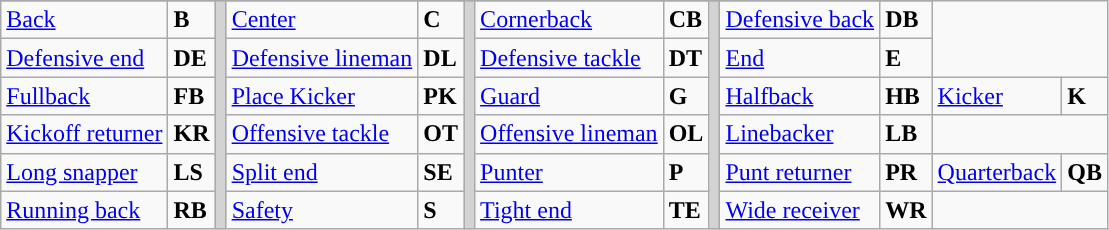<table class="wikitable">
<tr style="text-align:center; ">
</tr>
<tr>
<td><a href='#'>Back</a></td>
<td><strong>B</strong></td>
<td rowSpan="6" style="background-color:lightgrey;"></td>
<td><a href='#'>Center</a></td>
<td><strong>C</strong></td>
<td rowSpan="6" style="background-color:lightgrey;"></td>
<td><a href='#'>Cornerback</a></td>
<td><strong>CB</strong></td>
<td rowSpan="6" style="background-color:lightgrey;"></td>
<td><a href='#'>Defensive back</a></td>
<td><strong>DB</strong></td>
</tr>
<tr>
<td><a href='#'>Defensive end</a></td>
<td><strong>DE</strong></td>
<td><a href='#'>Defensive lineman</a></td>
<td><strong>DL</strong></td>
<td><a href='#'>Defensive tackle</a></td>
<td><strong>DT</strong></td>
<td><a href='#'>End</a></td>
<td><strong>E</strong></td>
</tr>
<tr>
<td><a href='#'>Fullback</a></td>
<td><strong>FB</strong></td>
<td><a href='#'>Place Kicker</a></td>
<td><strong>PK</strong></td>
<td><a href='#'>Guard</a></td>
<td><strong>G</strong></td>
<td><a href='#'>Halfback</a></td>
<td><strong>HB</strong></td>
<td><a href='#'>Kicker</a></td>
<td><strong>K</strong></td>
</tr>
<tr>
<td><a href='#'>Kickoff returner</a></td>
<td><strong>KR</strong></td>
<td><a href='#'>Offensive tackle</a></td>
<td><strong>OT</strong></td>
<td><a href='#'>Offensive lineman</a></td>
<td><strong>OL</strong></td>
<td><a href='#'>Linebacker</a></td>
<td><strong>LB</strong></td>
</tr>
<tr>
<td><a href='#'>Long snapper</a></td>
<td><strong>LS</strong></td>
<td><a href='#'>Split end</a></td>
<td><strong>SE</strong></td>
<td><a href='#'>Punter</a></td>
<td><strong>P</strong></td>
<td><a href='#'>Punt returner</a></td>
<td><strong>PR</strong></td>
<td><a href='#'>Quarterback</a></td>
<td><strong>QB</strong></td>
</tr>
<tr>
<td><a href='#'>Running back</a></td>
<td><strong>RB</strong></td>
<td><a href='#'>Safety</a></td>
<td><strong>S</strong></td>
<td><a href='#'>Tight end</a></td>
<td><strong>TE</strong></td>
<td><a href='#'>Wide receiver</a></td>
<td><strong>WR</strong></td>
</tr>
</table>
